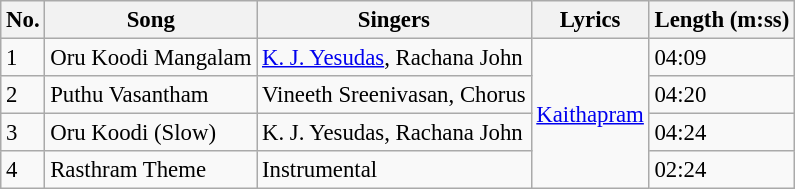<table class="wikitable" style="font-size:95%;">
<tr>
<th>No.</th>
<th>Song</th>
<th>Singers</th>
<th>Lyrics</th>
<th>Length (m:ss)</th>
</tr>
<tr>
<td>1</td>
<td>Oru Koodi Mangalam</td>
<td><a href='#'>K. J. Yesudas</a>, Rachana John</td>
<td rowspan="4"><a href='#'>Kaithapram</a></td>
<td>04:09</td>
</tr>
<tr>
<td>2</td>
<td>Puthu Vasantham</td>
<td>Vineeth Sreenivasan, Chorus</td>
<td>04:20</td>
</tr>
<tr>
<td>3</td>
<td>Oru Koodi (Slow)</td>
<td>K. J. Yesudas, Rachana John</td>
<td>04:24</td>
</tr>
<tr>
<td>4</td>
<td>Rasthram Theme</td>
<td>Instrumental</td>
<td>02:24</td>
</tr>
</table>
